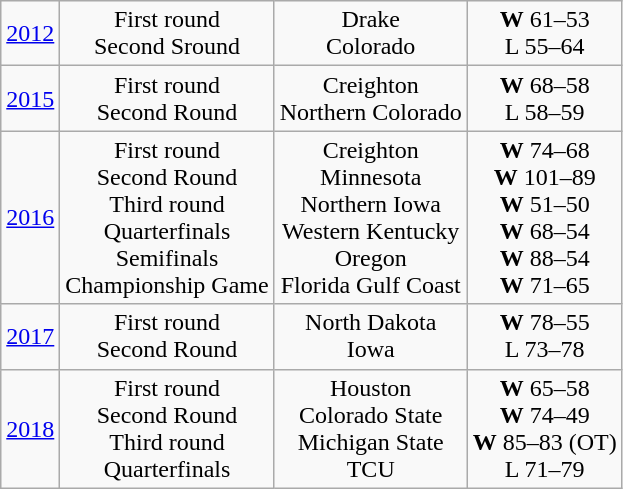<table class="wikitable">
<tr align="center">
<td><a href='#'>2012</a></td>
<td>First round <br> Second Sround</td>
<td>Drake <br> Colorado</td>
<td><strong>W</strong> 61–53 <br> L 55–64</td>
</tr>
<tr align="center">
<td><a href='#'>2015</a></td>
<td>First round <br> Second Round</td>
<td>Creighton <br> Northern Colorado</td>
<td><strong>W</strong> 68–58 <br> L 58–59</td>
</tr>
<tr align="center">
<td><a href='#'>2016</a></td>
<td>First round <br> Second Round <br> Third round <br> Quarterfinals <br> Semifinals <br> Championship Game</td>
<td>Creighton <br> Minnesota <br> Northern Iowa <br> Western Kentucky <br> Oregon <br> Florida Gulf Coast</td>
<td><strong>W</strong> 74–68 <br> <strong>W</strong> 101–89 <br> <strong>W</strong> 51–50 <br> <strong>W</strong> 68–54 <br> <strong>W</strong> 88–54 <br> <strong>W</strong> 71–65 <br></td>
</tr>
<tr align="center">
<td><a href='#'>2017</a></td>
<td>First round <br> Second Round</td>
<td>North Dakota <br> Iowa</td>
<td><strong>W</strong> 78–55 <br> L 73–78</td>
</tr>
<tr align="center">
<td><a href='#'>2018</a></td>
<td>First round <br> Second Round <br> Third round <br> Quarterfinals</td>
<td>Houston <br> Colorado State <br> Michigan State <br> TCU</td>
<td><strong>W</strong> 65–58 <br><strong>W</strong> 74–49 <br><strong>W</strong> 85–83 (OT) <br> L 71–79</td>
</tr>
</table>
